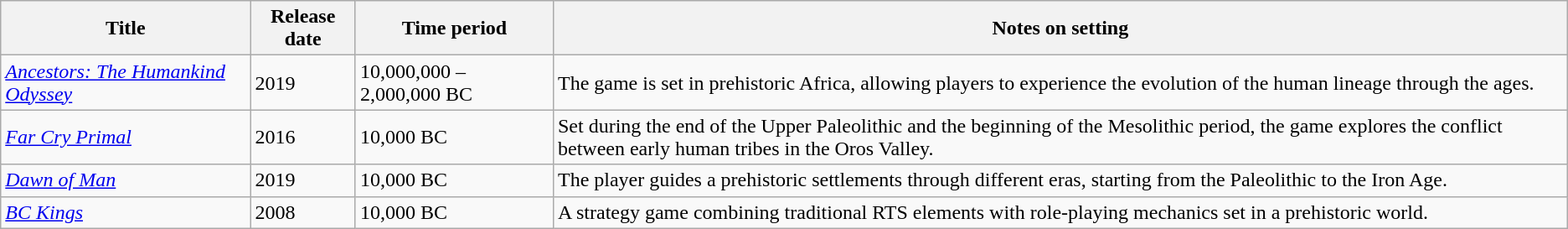<table class="wikitable sortable">
<tr>
<th scope="col">Title</th>
<th scope="col">Release date</th>
<th scope="col">Time period</th>
<th scope="col" class="unsortable">Notes on setting</th>
</tr>
<tr>
<td><em><a href='#'>Ancestors: The Humankind Odyssey</a></em></td>
<td>2019</td>
<td>10,000,000 – 2,000,000 BC</td>
<td>The game is set in prehistoric Africa, allowing players to experience the evolution of the human lineage through the ages.</td>
</tr>
<tr>
<td><em><a href='#'>Far Cry Primal</a></em></td>
<td>2016</td>
<td>10,000 BC</td>
<td>Set during the end of the Upper Paleolithic and the beginning of the Mesolithic period, the game explores the conflict between early human tribes in the Oros Valley.</td>
</tr>
<tr>
<td><em><a href='#'>Dawn of Man</a></em></td>
<td>2019</td>
<td>10,000 BC</td>
<td>The player guides a prehistoric settlements through different eras, starting from the Paleolithic to the Iron Age.</td>
</tr>
<tr>
<td><em><a href='#'>BC Kings</a></em></td>
<td>2008</td>
<td>10,000 BC</td>
<td>A strategy game combining traditional RTS elements with role-playing mechanics set in a prehistoric world.</td>
</tr>
</table>
